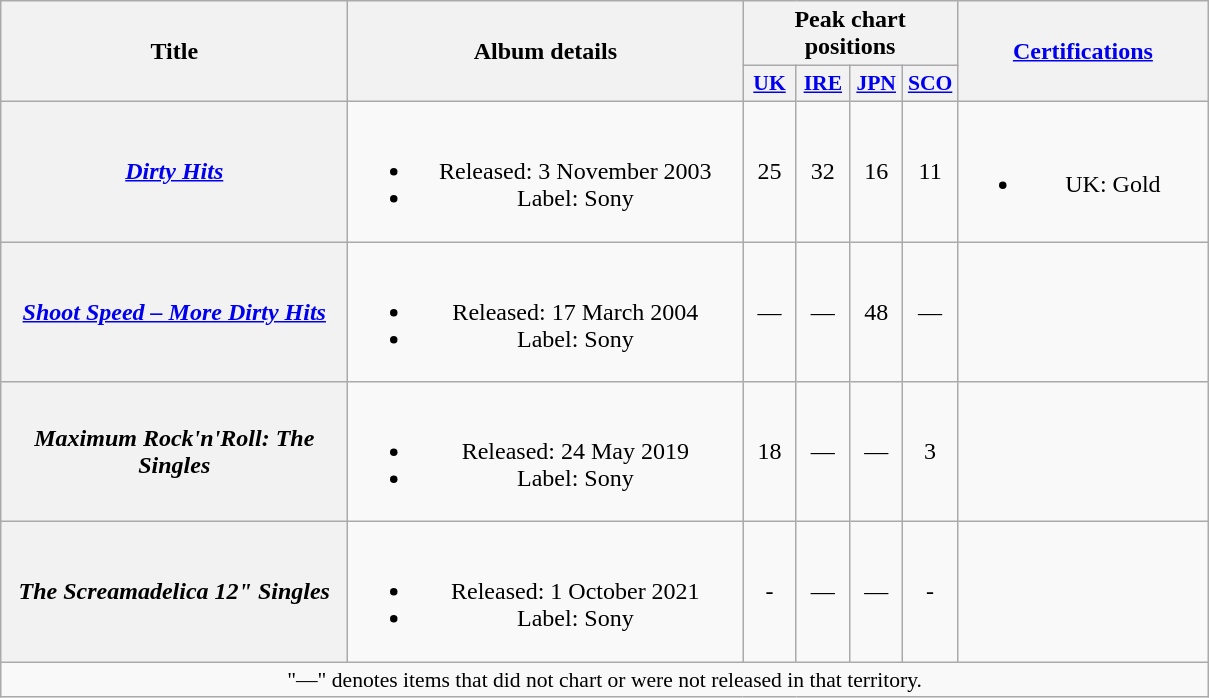<table class="wikitable plainrowheaders" style="text-align:center;">
<tr>
<th scope="col" rowspan="2" style="width:14em;">Title</th>
<th scope="col" rowspan="2" style="width:16em;">Album details</th>
<th scope="col" colspan="4">Peak chart positions</th>
<th scope="col" rowspan="2" style="width:10em;"><a href='#'>Certifications</a></th>
</tr>
<tr>
<th scope="col" style="width:2em;font-size:90%;"><a href='#'>UK</a><br></th>
<th scope="col" style="width:2em;font-size:90%;"><a href='#'>IRE</a><br></th>
<th scope="col" style="width:2em;font-size:90%;"><a href='#'>JPN</a><br></th>
<th scope="col" style="width:2em;font-size:90%;"><a href='#'>SCO</a><br></th>
</tr>
<tr>
<th scope="row"><em><a href='#'>Dirty Hits</a></em></th>
<td><br><ul><li>Released: 3 November 2003</li><li>Label: Sony</li></ul></td>
<td>25</td>
<td>32</td>
<td>16</td>
<td>11</td>
<td><br><ul><li>UK: Gold</li></ul></td>
</tr>
<tr>
<th scope="row"><em><a href='#'>Shoot Speed – More Dirty Hits</a></em></th>
<td><br><ul><li>Released: 17 March 2004</li><li>Label: Sony</li></ul></td>
<td>—</td>
<td>—</td>
<td>48</td>
<td>—</td>
<td></td>
</tr>
<tr>
<th scope="row"><em>Maximum Rock'n'Roll: The Singles</em></th>
<td><br><ul><li>Released: 24 May 2019</li><li>Label: Sony</li></ul></td>
<td>18</td>
<td>—</td>
<td>—</td>
<td>3</td>
<td></td>
</tr>
<tr>
<th scope="row"><em>The Screamadelica 12" Singles</em></th>
<td><br><ul><li>Released: 1 October 2021</li><li>Label: Sony</li></ul></td>
<td>-</td>
<td>—</td>
<td>—</td>
<td>-</td>
<td></td>
</tr>
<tr>
<td colspan="15" style="font-size:90%">"—" denotes items that did not chart or were not released in that territory.</td>
</tr>
</table>
